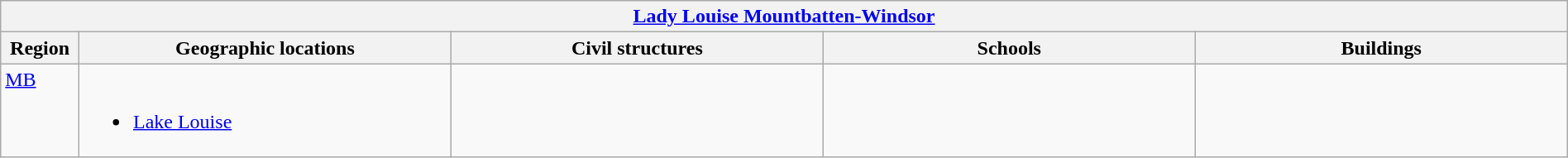<table class="wikitable" width="100%">
<tr>
<th colspan="5"> <a href='#'>Lady Louise Mountbatten-Windsor</a></th>
</tr>
<tr>
<th width="5%">Region</th>
<th width="23.75%">Geographic locations</th>
<th width="23.75%">Civil structures</th>
<th width="23.75%">Schools</th>
<th width="23.75%">Buildings</th>
</tr>
<tr>
<td align=left valign=top> <a href='#'>MB</a></td>
<td align=left valign=top><br><ul><li><a href='#'>Lake Louise</a></li></ul></td>
<td></td>
<td></td>
<td></td>
</tr>
</table>
